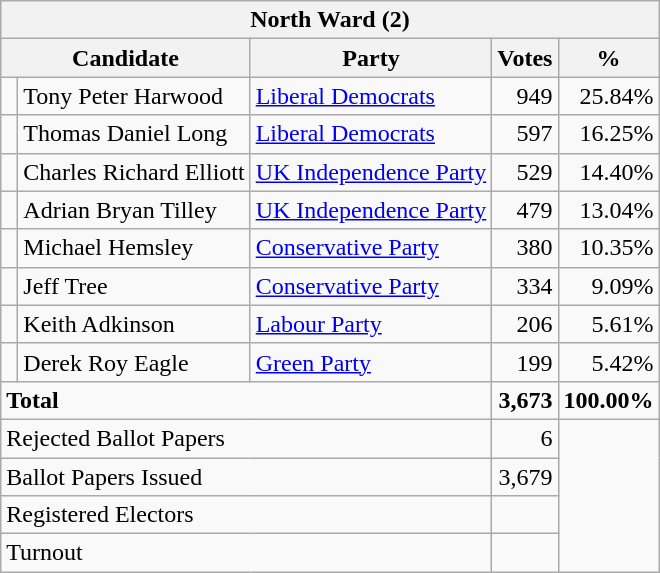<table class="wikitable" border="1" style="text-align:right; font-size:100%">
<tr>
<th align=center colspan=5>North Ward (2)</th>
</tr>
<tr>
<th align=left colspan=2>Candidate</th>
<th align=left>Party</th>
<th align=center>Votes</th>
<th align=center>%</th>
</tr>
<tr>
<td bgcolor=> </td>
<td align=left>Tony Peter Harwood</td>
<td align=left><a href='#'>Liberal Democrats</a></td>
<td>949</td>
<td>25.84%</td>
</tr>
<tr>
<td bgcolor=> </td>
<td align=left>Thomas Daniel Long</td>
<td align=left><a href='#'>Liberal Democrats</a></td>
<td>597</td>
<td>16.25%</td>
</tr>
<tr>
<td bgcolor=> </td>
<td align=left>Charles Richard Elliott</td>
<td align=left><a href='#'>UK Independence Party</a></td>
<td>529</td>
<td>14.40%</td>
</tr>
<tr>
<td bgcolor=> </td>
<td align=left>Adrian Bryan Tilley</td>
<td align=left><a href='#'>UK Independence Party</a></td>
<td>479</td>
<td>13.04%</td>
</tr>
<tr>
<td bgcolor=> </td>
<td align=left>Michael Hemsley</td>
<td align=left><a href='#'>Conservative Party</a></td>
<td>380</td>
<td>10.35%</td>
</tr>
<tr>
<td bgcolor=> </td>
<td align=left>Jeff Tree</td>
<td align=left><a href='#'>Conservative Party</a></td>
<td>334</td>
<td>9.09%</td>
</tr>
<tr>
<td bgcolor=> </td>
<td align=left>Keith Adkinson</td>
<td align=left><a href='#'>Labour Party</a></td>
<td>206</td>
<td>5.61%</td>
</tr>
<tr>
<td bgcolor=> </td>
<td align=left>Derek Roy Eagle</td>
<td align=left><a href='#'>Green Party</a></td>
<td>199</td>
<td>5.42%</td>
</tr>
<tr>
<td align=left colspan=3><strong>Total</strong></td>
<td><strong>3,673</strong></td>
<td><strong>100.00%</strong></td>
</tr>
<tr>
<td align=left colspan=3>Rejected Ballot Papers</td>
<td>6</td>
<td rowspan=4></td>
</tr>
<tr>
<td align=left colspan=3>Ballot Papers Issued</td>
<td>3,679</td>
</tr>
<tr>
<td align=left colspan=3>Registered Electors</td>
<td></td>
</tr>
<tr>
<td align=left colspan=3>Turnout</td>
<td></td>
</tr>
</table>
